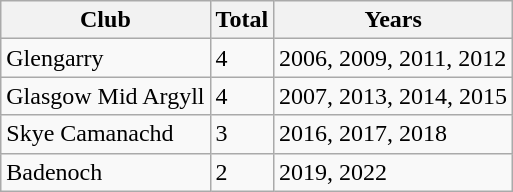<table class="wikitable sortable">
<tr>
<th>Club</th>
<th>Total</th>
<th>Years</th>
</tr>
<tr>
<td>Glengarry</td>
<td>4</td>
<td>2006, 2009, 2011, 2012</td>
</tr>
<tr>
<td>Glasgow Mid Argyll</td>
<td>4</td>
<td>2007, 2013, 2014, 2015</td>
</tr>
<tr>
<td>Skye Camanachd</td>
<td>3</td>
<td>2016, 2017, 2018</td>
</tr>
<tr>
<td>Badenoch</td>
<td>2</td>
<td>2019, 2022</td>
</tr>
</table>
